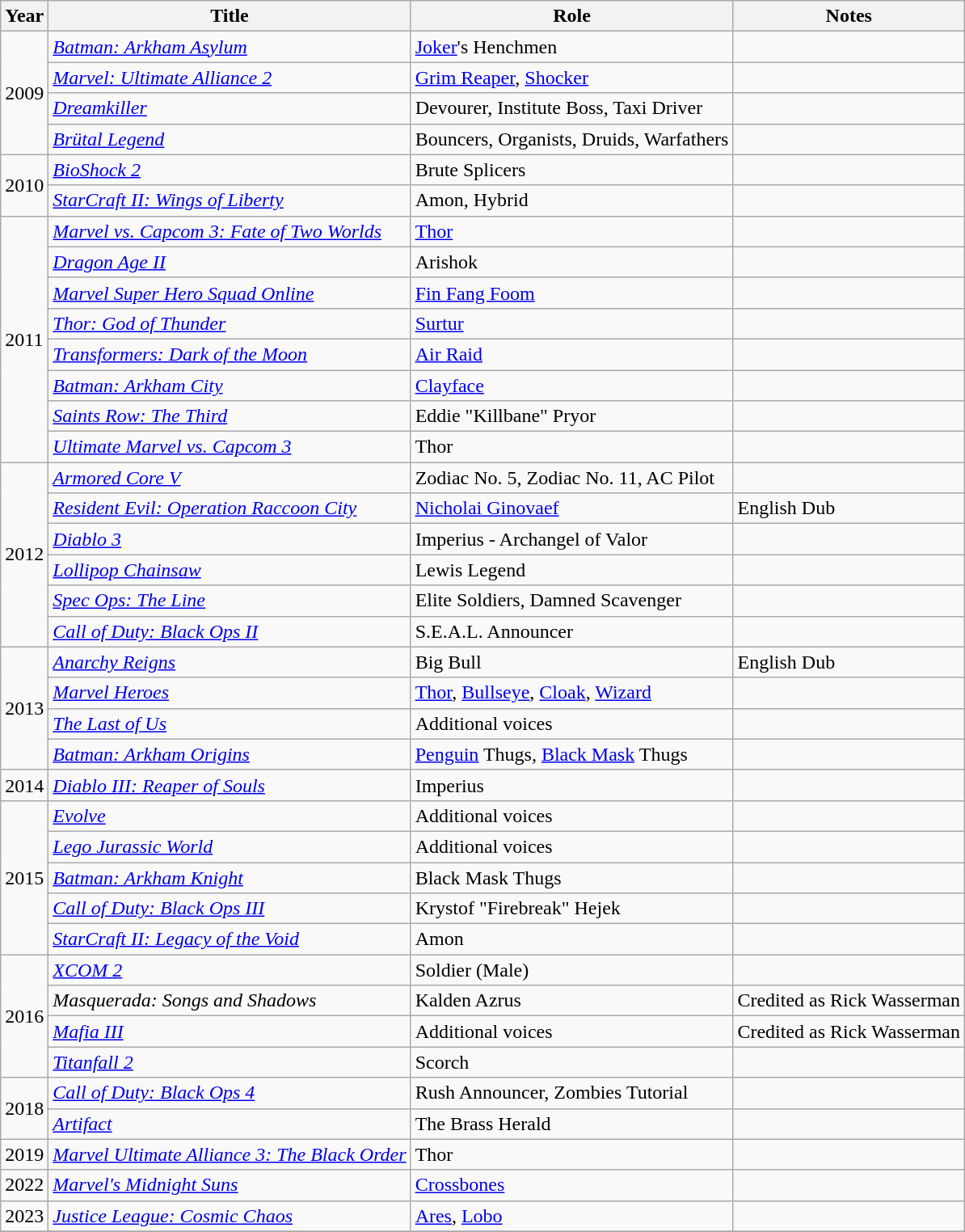<table class="wikitable sortable">
<tr>
<th>Year</th>
<th>Title</th>
<th>Role</th>
<th class="unsortable">Notes</th>
</tr>
<tr>
<td rowspan=4>2009</td>
<td><em><a href='#'>Batman: Arkham Asylum</a></em></td>
<td><a href='#'>Joker</a>'s Henchmen</td>
<td></td>
</tr>
<tr>
<td><em><a href='#'>Marvel: Ultimate Alliance 2</a></em></td>
<td><a href='#'>Grim Reaper</a>, <a href='#'>Shocker</a></td>
<td></td>
</tr>
<tr>
<td><em><a href='#'>Dreamkiller</a></em></td>
<td>Devourer, Institute Boss, Taxi Driver</td>
<td></td>
</tr>
<tr>
<td><em><a href='#'>Brütal Legend</a></em></td>
<td>Bouncers, Organists, Druids, Warfathers</td>
<td></td>
</tr>
<tr>
<td rowspan=2>2010</td>
<td><em><a href='#'>BioShock 2</a></em></td>
<td>Brute Splicers</td>
<td></td>
</tr>
<tr>
<td><em><a href='#'>StarCraft II: Wings of Liberty</a></em></td>
<td>Amon, Hybrid</td>
<td></td>
</tr>
<tr>
<td rowspan=8>2011</td>
<td><em><a href='#'>Marvel vs. Capcom 3: Fate of Two Worlds</a></em></td>
<td><a href='#'>Thor</a></td>
<td></td>
</tr>
<tr>
<td><em><a href='#'>Dragon Age II</a></em></td>
<td>Arishok</td>
<td></td>
</tr>
<tr>
<td><em><a href='#'>Marvel Super Hero Squad Online</a></em></td>
<td><a href='#'>Fin Fang Foom</a></td>
<td></td>
</tr>
<tr>
<td><em><a href='#'>Thor: God of Thunder</a></em></td>
<td><a href='#'>Surtur</a></td>
<td></td>
</tr>
<tr>
<td><em><a href='#'>Transformers: Dark of the Moon</a></em></td>
<td><a href='#'>Air Raid</a></td>
<td></td>
</tr>
<tr>
<td><em><a href='#'>Batman: Arkham City</a></em></td>
<td><a href='#'>Clayface</a></td>
<td></td>
</tr>
<tr>
<td><em><a href='#'>Saints Row: The Third</a></em></td>
<td>Eddie "Killbane" Pryor</td>
<td></td>
</tr>
<tr>
<td><em><a href='#'>Ultimate Marvel vs. Capcom 3</a></em></td>
<td>Thor</td>
<td></td>
</tr>
<tr>
<td rowspan=6>2012</td>
<td><em><a href='#'>Armored Core V</a></em></td>
<td>Zodiac No. 5, Zodiac No. 11, AC Pilot</td>
<td></td>
</tr>
<tr>
<td><em><a href='#'>Resident Evil: Operation Raccoon City</a></em></td>
<td><a href='#'>Nicholai Ginovaef</a></td>
<td>English Dub</td>
</tr>
<tr>
<td><em><a href='#'>Diablo 3</a></em></td>
<td>Imperius - Archangel of Valor</td>
<td></td>
</tr>
<tr>
<td><em><a href='#'>Lollipop Chainsaw</a></em></td>
<td>Lewis Legend</td>
<td></td>
</tr>
<tr>
<td><em><a href='#'>Spec Ops: The Line</a></em></td>
<td>Elite Soldiers, Damned Scavenger</td>
<td></td>
</tr>
<tr>
<td><em><a href='#'>Call of Duty: Black Ops II</a></em></td>
<td>S.E.A.L. Announcer</td>
<td></td>
</tr>
<tr>
<td rowspan=4>2013</td>
<td><em><a href='#'>Anarchy Reigns</a></em></td>
<td>Big Bull</td>
<td>English Dub</td>
</tr>
<tr>
<td><em><a href='#'>Marvel Heroes</a></em></td>
<td><a href='#'>Thor</a>, <a href='#'>Bullseye</a>, <a href='#'>Cloak</a>, <a href='#'>Wizard</a></td>
<td></td>
</tr>
<tr>
<td><em><a href='#'>The Last of Us</a></em></td>
<td>Additional voices</td>
<td></td>
</tr>
<tr>
<td><em><a href='#'>Batman: Arkham Origins</a></em></td>
<td><a href='#'>Penguin</a> Thugs, <a href='#'>Black Mask</a> Thugs</td>
<td></td>
</tr>
<tr>
<td>2014</td>
<td><em><a href='#'>Diablo III: Reaper of Souls</a></em></td>
<td>Imperius</td>
<td></td>
</tr>
<tr>
<td rowspan=5>2015</td>
<td><em><a href='#'>Evolve</a></em></td>
<td>Additional voices</td>
<td></td>
</tr>
<tr>
<td><em><a href='#'>Lego Jurassic World</a></em></td>
<td>Additional voices</td>
<td></td>
</tr>
<tr>
<td><em><a href='#'>Batman: Arkham Knight</a></em></td>
<td>Black Mask Thugs</td>
<td></td>
</tr>
<tr>
<td><em><a href='#'>Call of Duty: Black Ops III</a></em></td>
<td>Krystof "Firebreak" Hejek</td>
<td></td>
</tr>
<tr>
<td><em><a href='#'>StarCraft II: Legacy of the Void</a></em></td>
<td>Amon</td>
<td></td>
</tr>
<tr>
<td rowspan=4>2016</td>
<td><em><a href='#'>XCOM 2</a></em></td>
<td>Soldier (Male)</td>
<td></td>
</tr>
<tr>
<td><em>Masquerada: Songs and Shadows</em></td>
<td>Kalden Azrus</td>
<td>Credited as Rick Wasserman</td>
</tr>
<tr>
<td><em><a href='#'>Mafia III</a></em></td>
<td>Additional voices</td>
<td>Credited as Rick Wasserman</td>
</tr>
<tr>
<td><em><a href='#'>Titanfall 2</a></em></td>
<td>Scorch</td>
<td></td>
</tr>
<tr>
<td rowspan=2>2018</td>
<td><em><a href='#'>Call of Duty: Black Ops 4</a></em></td>
<td>Rush Announcer, Zombies Tutorial</td>
<td></td>
</tr>
<tr>
<td><em><a href='#'>Artifact</a></em></td>
<td>The Brass Herald</td>
<td></td>
</tr>
<tr>
<td>2019</td>
<td><em><a href='#'>Marvel Ultimate Alliance 3: The Black Order</a></em></td>
<td>Thor</td>
<td></td>
</tr>
<tr>
<td>2022</td>
<td><em><a href='#'>Marvel's Midnight Suns</a></em></td>
<td><a href='#'>Crossbones</a></td>
<td></td>
</tr>
<tr>
<td>2023</td>
<td><em><a href='#'>Justice League: Cosmic Chaos</a></em></td>
<td><a href='#'>Ares</a>, <a href='#'>Lobo</a></td>
<td></td>
</tr>
<tr>
</tr>
</table>
